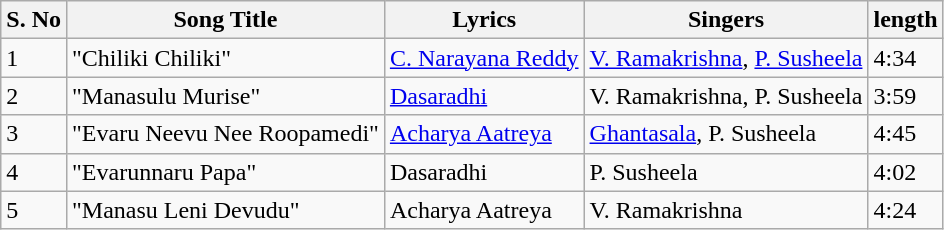<table class="wikitable">
<tr>
<th>S. No</th>
<th>Song Title</th>
<th>Lyrics</th>
<th>Singers</th>
<th>length</th>
</tr>
<tr>
<td>1</td>
<td>"Chiliki Chiliki"</td>
<td><a href='#'>C. Narayana Reddy</a></td>
<td><a href='#'>V. Ramakrishna</a>, <a href='#'>P. Susheela</a></td>
<td>4:34</td>
</tr>
<tr>
<td>2</td>
<td>"Manasulu Murise"</td>
<td><a href='#'>Dasaradhi</a></td>
<td>V. Ramakrishna, P. Susheela</td>
<td>3:59</td>
</tr>
<tr>
<td>3</td>
<td>"Evaru Neevu Nee Roopamedi"</td>
<td><a href='#'>Acharya Aatreya</a></td>
<td><a href='#'>Ghantasala</a>, P. Susheela</td>
<td>4:45</td>
</tr>
<tr>
<td>4</td>
<td>"Evarunnaru Papa"</td>
<td>Dasaradhi</td>
<td>P. Susheela</td>
<td>4:02</td>
</tr>
<tr>
<td>5</td>
<td>"Manasu Leni Devudu"</td>
<td>Acharya Aatreya</td>
<td>V. Ramakrishna</td>
<td>4:24</td>
</tr>
</table>
